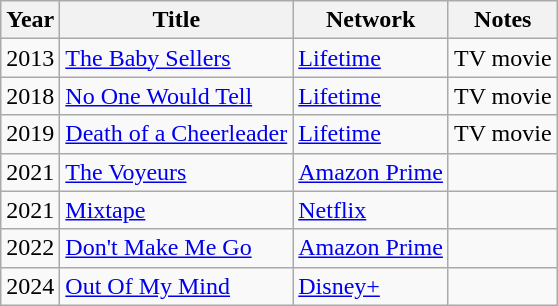<table class="wikitable sortable">
<tr>
<th>Year</th>
<th>Title</th>
<th>Network</th>
<th>Notes</th>
</tr>
<tr>
<td>2013</td>
<td><a href='#'>The Baby Sellers</a></td>
<td><a href='#'>Lifetime</a></td>
<td>TV movie</td>
</tr>
<tr>
<td>2018</td>
<td><a href='#'>No One Would Tell</a></td>
<td><a href='#'>Lifetime</a></td>
<td>TV movie</td>
</tr>
<tr>
<td>2019</td>
<td><a href='#'>Death of a Cheerleader</a></td>
<td><a href='#'>Lifetime</a></td>
<td>TV movie</td>
</tr>
<tr>
<td>2021</td>
<td><a href='#'>The Voyeurs</a></td>
<td><a href='#'>Amazon Prime</a></td>
<td></td>
</tr>
<tr>
<td>2021</td>
<td><a href='#'>Mixtape</a></td>
<td><a href='#'>Netflix</a></td>
<td></td>
</tr>
<tr>
<td>2022</td>
<td><a href='#'>Don't Make Me Go</a></td>
<td><a href='#'>Amazon Prime</a></td>
<td></td>
</tr>
<tr>
<td>2024</td>
<td><a href='#'>Out Of My Mind</a></td>
<td><a href='#'>Disney+</a></td>
<td></td>
</tr>
</table>
